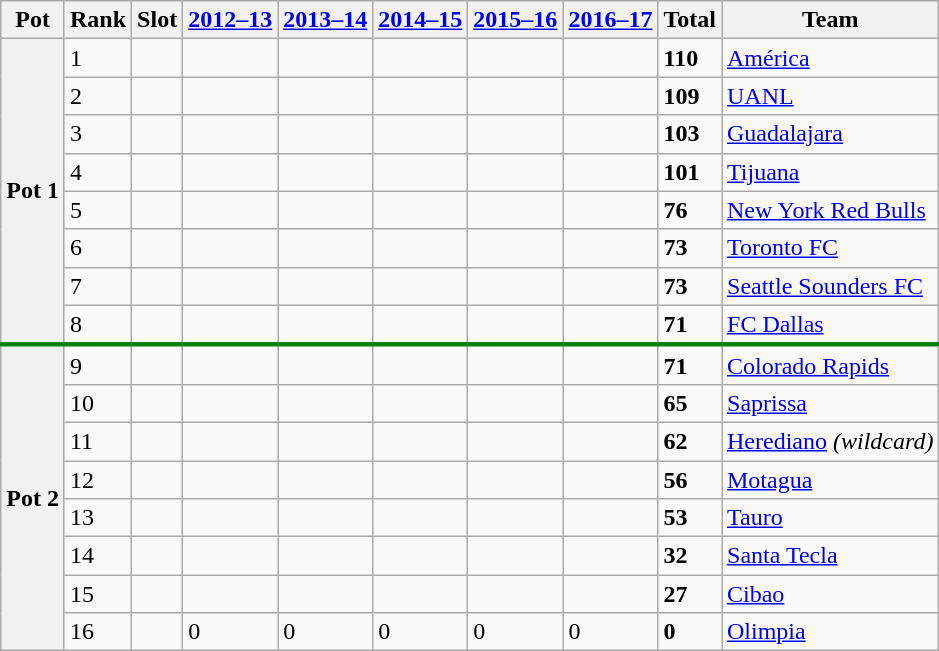<table class="wikitable sortable">
<tr>
<th>Pot</th>
<th>Rank</th>
<th>Slot</th>
<th><a href='#'>2012–13</a></th>
<th><a href='#'>2013–14</a></th>
<th><a href='#'>2014–15</a></th>
<th><a href='#'>2015–16</a></th>
<th><a href='#'>2016–17</a></th>
<th>Total</th>
<th>Team</th>
</tr>
<tr>
<th rowspan=8>Pot 1</th>
<td>1</td>
<td></td>
<td></td>
<td></td>
<td></td>
<td></td>
<td></td>
<td><strong>110</strong></td>
<td> <a href='#'>América</a></td>
</tr>
<tr>
<td>2</td>
<td></td>
<td></td>
<td></td>
<td></td>
<td></td>
<td></td>
<td><strong>109</strong></td>
<td> <a href='#'>UANL</a></td>
</tr>
<tr>
<td>3</td>
<td></td>
<td></td>
<td></td>
<td></td>
<td></td>
<td></td>
<td><strong>103</strong></td>
<td> <a href='#'>Guadalajara</a></td>
</tr>
<tr>
<td>4</td>
<td></td>
<td></td>
<td></td>
<td></td>
<td></td>
<td></td>
<td><strong>101</strong></td>
<td> <a href='#'>Tijuana</a></td>
</tr>
<tr>
<td>5</td>
<td></td>
<td></td>
<td></td>
<td></td>
<td></td>
<td></td>
<td><strong>76</strong></td>
<td> <a href='#'>New York Red Bulls</a></td>
</tr>
<tr>
<td>6</td>
<td></td>
<td></td>
<td></td>
<td></td>
<td></td>
<td></td>
<td><strong>73</strong></td>
<td> <a href='#'>Toronto FC</a></td>
</tr>
<tr>
<td>7</td>
<td></td>
<td></td>
<td></td>
<td></td>
<td></td>
<td></td>
<td><strong>73</strong></td>
<td> <a href='#'>Seattle Sounders FC</a></td>
</tr>
<tr>
<td>8</td>
<td></td>
<td></td>
<td></td>
<td></td>
<td></td>
<td></td>
<td><strong>71</strong></td>
<td> <a href='#'>FC Dallas</a></td>
</tr>
<tr style="border-top:3px solid green;">
<th rowspan=8>Pot 2</th>
<td>9</td>
<td></td>
<td></td>
<td></td>
<td></td>
<td></td>
<td></td>
<td><strong>71</strong></td>
<td> <a href='#'>Colorado Rapids</a></td>
</tr>
<tr>
<td>10</td>
<td></td>
<td></td>
<td></td>
<td></td>
<td></td>
<td></td>
<td><strong>65</strong></td>
<td> <a href='#'>Saprissa</a></td>
</tr>
<tr>
<td>11</td>
<td></td>
<td></td>
<td></td>
<td></td>
<td></td>
<td></td>
<td><strong>62</strong></td>
<td> <a href='#'>Herediano</a> <em>(wildcard)</em></td>
</tr>
<tr>
<td>12</td>
<td></td>
<td></td>
<td></td>
<td></td>
<td></td>
<td></td>
<td><strong>56</strong></td>
<td> <a href='#'>Motagua</a></td>
</tr>
<tr>
<td>13</td>
<td></td>
<td></td>
<td></td>
<td></td>
<td></td>
<td></td>
<td><strong>53</strong></td>
<td> <a href='#'>Tauro</a></td>
</tr>
<tr>
<td>14</td>
<td></td>
<td></td>
<td></td>
<td></td>
<td></td>
<td></td>
<td><strong>32</strong></td>
<td> <a href='#'>Santa Tecla</a></td>
</tr>
<tr>
<td>15</td>
<td></td>
<td></td>
<td></td>
<td></td>
<td></td>
<td></td>
<td><strong>27</strong></td>
<td> <a href='#'>Cibao</a></td>
</tr>
<tr>
<td>16</td>
<td></td>
<td>0</td>
<td>0</td>
<td>0</td>
<td>0</td>
<td>0</td>
<td><strong>0</strong></td>
<td> <a href='#'>Olimpia</a></td>
</tr>
</table>
